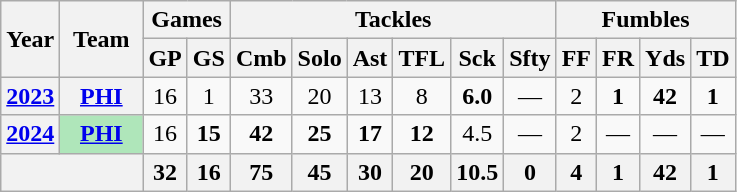<table class=wikitable style="text-align:center;">
<tr>
<th rowspan="2">Year</th>
<th rowspan="2">Team</th>
<th colspan="2">Games</th>
<th colspan="6">Tackles</th>
<th colspan="4">Fumbles</th>
</tr>
<tr>
<th>GP</th>
<th>GS</th>
<th>Cmb</th>
<th>Solo</th>
<th>Ast</th>
<th>TFL</th>
<th>Sck</th>
<th>Sfty</th>
<th>FF</th>
<th>FR</th>
<th>Yds</th>
<th>TD</th>
</tr>
<tr>
<th><a href='#'>2023</a></th>
<th><a href='#'>PHI</a></th>
<td>16</td>
<td>1</td>
<td>33</td>
<td>20</td>
<td>13</td>
<td>8</td>
<td><strong>6.0</strong></td>
<td>—</td>
<td>2</td>
<td><strong>1</strong></td>
<td><strong>42</strong></td>
<td><strong>1</strong></td>
</tr>
<tr>
<th><a href='#'>2024</a></th>
<th style="background:#afe6ba; width:3em;"><a href='#'>PHI</a></th>
<td>16</td>
<td><strong>15</strong></td>
<td><strong>42</strong></td>
<td><strong>25</strong></td>
<td><strong>17</strong></td>
<td><strong>12</strong></td>
<td>4.5</td>
<td>—</td>
<td>2</td>
<td>—</td>
<td>—</td>
<td>—</td>
</tr>
<tr>
<th colspan="2"></th>
<th>32</th>
<th>16</th>
<th>75</th>
<th>45</th>
<th>30</th>
<th>20</th>
<th>10.5</th>
<th>0</th>
<th>4</th>
<th>1</th>
<th>42</th>
<th>1</th>
</tr>
</table>
